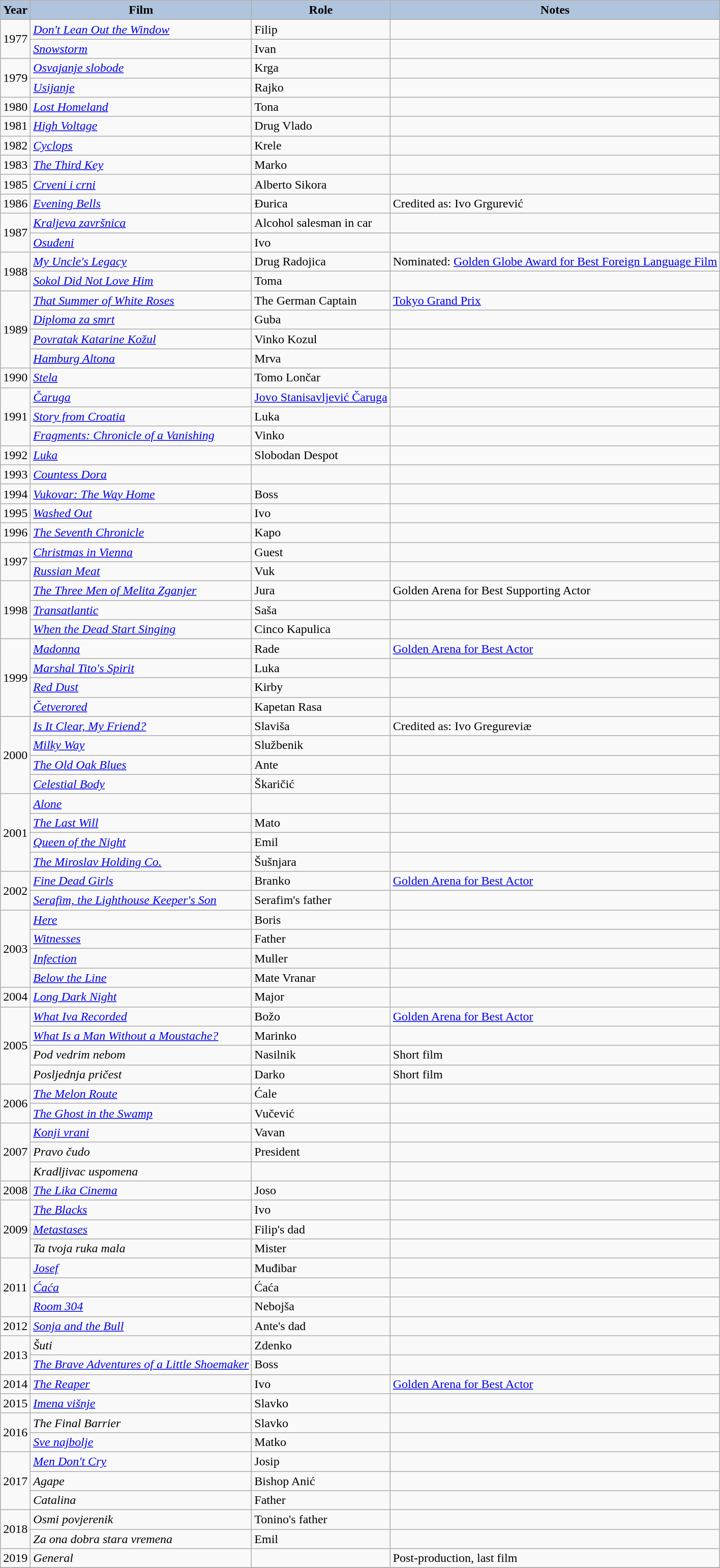<table class="wikitable">
<tr align="center">
<th style="background:#B0C4DE;">Year</th>
<th style="background:#B0C4DE;">Film</th>
<th style="background:#B0C4DE;">Role</th>
<th style="background:#B0C4DE;">Notes</th>
</tr>
<tr>
<td rowspan=2>1977</td>
<td><em><a href='#'>Don't Lean Out the Window</a></em></td>
<td>Filip</td>
<td></td>
</tr>
<tr>
<td><em><a href='#'>Snowstorm</a></em></td>
<td>Ivan</td>
<td></td>
</tr>
<tr>
<td rowspan=2>1979</td>
<td><em><a href='#'>Osvajanje slobode</a></em></td>
<td>Krga</td>
<td></td>
</tr>
<tr>
<td><em><a href='#'>Usijanje</a></em></td>
<td>Rajko</td>
<td></td>
</tr>
<tr>
<td>1980</td>
<td><em><a href='#'>Lost Homeland</a></em></td>
<td>Tona</td>
<td></td>
</tr>
<tr>
<td>1981</td>
<td><em><a href='#'>High Voltage</a></em></td>
<td>Drug Vlado</td>
<td></td>
</tr>
<tr>
<td>1982</td>
<td><em><a href='#'>Cyclops</a></em></td>
<td>Krele</td>
<td></td>
</tr>
<tr>
<td>1983</td>
<td><em><a href='#'>The Third Key</a></em></td>
<td>Marko</td>
<td></td>
</tr>
<tr>
<td>1985</td>
<td><em><a href='#'>Crveni i crni</a></em></td>
<td>Alberto Sikora</td>
<td></td>
</tr>
<tr>
<td>1986</td>
<td><em><a href='#'>Evening Bells</a></em></td>
<td>Đurica</td>
<td>Credited as: Ivo Grgurević</td>
</tr>
<tr>
<td rowspan=2>1987</td>
<td><em><a href='#'>Kraljeva završnica</a></em></td>
<td>Alcohol salesman in car</td>
<td></td>
</tr>
<tr>
<td><em><a href='#'>Osuđeni</a></em></td>
<td>Ivo</td>
<td></td>
</tr>
<tr>
<td rowspan=2>1988</td>
<td><em><a href='#'>My Uncle's Legacy</a></em></td>
<td>Drug Radojica</td>
<td>Nominated: <a href='#'>Golden Globe Award for Best Foreign Language Film</a></td>
</tr>
<tr>
<td><em><a href='#'>Sokol Did Not Love Him</a></em></td>
<td>Toma</td>
<td></td>
</tr>
<tr>
<td rowspan=4>1989</td>
<td><em><a href='#'>That Summer of White Roses</a></em></td>
<td>The German Captain</td>
<td><a href='#'>Tokyo Grand Prix</a></td>
</tr>
<tr>
<td><em><a href='#'>Diploma za smrt</a></em></td>
<td>Guba</td>
<td></td>
</tr>
<tr>
<td><em><a href='#'>Povratak Katarine Kožul</a></em></td>
<td>Vinko Kozul</td>
<td></td>
</tr>
<tr>
<td><em><a href='#'>Hamburg Altona</a></em></td>
<td>Mrva</td>
<td></td>
</tr>
<tr>
<td>1990</td>
<td><em><a href='#'>Stela</a></em></td>
<td>Tomo Lončar</td>
<td></td>
</tr>
<tr>
<td rowspan=3>1991</td>
<td><em><a href='#'>Čaruga</a></em></td>
<td><a href='#'>Jovo Stanisavljević Čaruga</a></td>
<td></td>
</tr>
<tr>
<td><em><a href='#'>Story from Croatia</a></em></td>
<td>Luka</td>
<td></td>
</tr>
<tr>
<td><em><a href='#'>Fragments: Chronicle of a Vanishing</a></em></td>
<td>Vinko</td>
<td></td>
</tr>
<tr>
<td>1992</td>
<td><em><a href='#'>Luka</a></em></td>
<td>Slobodan Despot</td>
<td></td>
</tr>
<tr>
<td>1993</td>
<td><em><a href='#'>Countess Dora</a></em></td>
<td></td>
<td></td>
</tr>
<tr>
<td>1994</td>
<td><em><a href='#'>Vukovar: The Way Home</a></em></td>
<td>Boss</td>
<td></td>
</tr>
<tr>
<td>1995</td>
<td><em><a href='#'>Washed Out</a></em></td>
<td>Ivo</td>
<td></td>
</tr>
<tr>
<td>1996</td>
<td><em><a href='#'>The Seventh Chronicle</a></em></td>
<td>Kapo</td>
<td></td>
</tr>
<tr>
<td rowspan=2>1997</td>
<td><em><a href='#'>Christmas in Vienna</a></em></td>
<td>Guest</td>
<td></td>
</tr>
<tr>
<td><em><a href='#'>Russian Meat</a></em></td>
<td>Vuk</td>
<td></td>
</tr>
<tr>
<td rowspan=3>1998</td>
<td><em><a href='#'>The Three Men of Melita Zganjer</a></em></td>
<td>Jura</td>
<td>Golden Arena for Best Supporting Actor</td>
</tr>
<tr>
<td><em><a href='#'>Transatlantic</a></em></td>
<td>Saša</td>
<td></td>
</tr>
<tr>
<td><em><a href='#'>When the Dead Start Singing</a></em></td>
<td>Cinco Kapulica</td>
<td></td>
</tr>
<tr>
<td rowspan="4">1999</td>
<td><em><a href='#'>Madonna</a></em></td>
<td>Rade</td>
<td><a href='#'>Golden Arena for Best Actor</a></td>
</tr>
<tr>
<td><em><a href='#'>Marshal Tito's Spirit</a></em></td>
<td>Luka</td>
<td></td>
</tr>
<tr>
<td><em><a href='#'>Red Dust</a></em></td>
<td>Kirby</td>
<td></td>
</tr>
<tr>
<td><em><a href='#'>Četverored</a></em></td>
<td>Kapetan Rasa</td>
<td></td>
</tr>
<tr>
<td rowspan="4">2000</td>
<td><em><a href='#'>Is It Clear, My Friend?</a></em></td>
<td>Slaviša</td>
<td>Credited as: Ivo Gregureviæ</td>
</tr>
<tr>
<td><em><a href='#'>Milky Way</a></em></td>
<td>Službenik</td>
<td></td>
</tr>
<tr>
<td><em><a href='#'>The Old Oak Blues</a></em></td>
<td>Ante</td>
<td></td>
</tr>
<tr>
<td><em><a href='#'>Celestial Body</a></em></td>
<td>Škaričić</td>
<td></td>
</tr>
<tr>
<td rowspan="4">2001</td>
<td><em><a href='#'>Alone</a></em></td>
<td></td>
<td></td>
</tr>
<tr>
<td><em><a href='#'>The Last Will</a></em></td>
<td>Mato</td>
<td></td>
</tr>
<tr>
<td><em><a href='#'>Queen of the Night</a></em></td>
<td>Emil</td>
<td></td>
</tr>
<tr>
<td><em><a href='#'>The Miroslav Holding Co.</a></em></td>
<td>Šušnjara</td>
<td></td>
</tr>
<tr>
<td rowspan=2>2002</td>
<td><em><a href='#'>Fine Dead Girls</a></em></td>
<td>Branko</td>
<td><a href='#'>Golden Arena for Best Actor</a></td>
</tr>
<tr>
<td><em><a href='#'>Serafim, the Lighthouse Keeper's Son</a></em></td>
<td>Serafim's father</td>
<td></td>
</tr>
<tr>
<td rowspan=4>2003</td>
<td><em><a href='#'>Here</a></em></td>
<td>Boris</td>
<td></td>
</tr>
<tr>
<td><em><a href='#'>Witnesses</a></em></td>
<td>Father</td>
<td></td>
</tr>
<tr>
<td><em><a href='#'>Infection</a></em></td>
<td>Muller</td>
<td></td>
</tr>
<tr>
<td><em><a href='#'>Below the Line</a></em></td>
<td>Mate Vranar</td>
<td></td>
</tr>
<tr>
<td>2004</td>
<td><em><a href='#'>Long Dark Night</a></em></td>
<td>Major</td>
<td></td>
</tr>
<tr>
<td rowspan="4">2005</td>
<td><em><a href='#'>What Iva Recorded</a></em></td>
<td>Božo</td>
<td><a href='#'>Golden Arena for Best Actor</a></td>
</tr>
<tr>
<td><em><a href='#'>What Is a Man Without a Moustache?</a></em></td>
<td>Marinko</td>
<td></td>
</tr>
<tr>
<td><em>Pod vedrim nebom</em></td>
<td>Nasilnik</td>
<td>Short film</td>
</tr>
<tr>
<td><em>Posljednja pričest</em></td>
<td>Darko</td>
<td>Short film</td>
</tr>
<tr>
<td rowspan="2">2006</td>
<td><em><a href='#'>The Melon Route</a></em></td>
<td>Ćale</td>
<td></td>
</tr>
<tr>
<td><em><a href='#'>The Ghost in the Swamp</a></em></td>
<td>Vučević</td>
<td></td>
</tr>
<tr>
<td rowspan="3">2007</td>
<td><em><a href='#'>Konji vrani</a></em></td>
<td>Vavan</td>
<td></td>
</tr>
<tr>
<td><em>Pravo čudo</em></td>
<td>President</td>
<td></td>
</tr>
<tr>
<td><em>Kradljivac uspomena</em></td>
<td></td>
<td></td>
</tr>
<tr>
<td>2008</td>
<td><em><a href='#'>The Lika Cinema</a></em></td>
<td>Joso</td>
<td></td>
</tr>
<tr>
<td rowspan="3">2009</td>
<td><em><a href='#'>The Blacks</a></em></td>
<td>Ivo</td>
<td></td>
</tr>
<tr>
<td><em><a href='#'>Metastases</a></em></td>
<td>Filip's dad</td>
<td></td>
</tr>
<tr>
<td><em>Ta tvoja ruka mala</em></td>
<td>Mister</td>
<td></td>
</tr>
<tr>
<td rowspan=3>2011</td>
<td><em><a href='#'>Josef</a></em></td>
<td>Muđibar</td>
<td></td>
</tr>
<tr>
<td><em><a href='#'>Ćaća</a></em></td>
<td>Ćaća</td>
<td></td>
</tr>
<tr>
<td><em><a href='#'>Room 304</a></em></td>
<td>Nebojša</td>
<td></td>
</tr>
<tr>
<td>2012</td>
<td><em><a href='#'>Sonja and the Bull</a></em></td>
<td>Ante's dad</td>
<td></td>
</tr>
<tr>
<td rowspan=2>2013</td>
<td><em>Šuti</em></td>
<td>Zdenko</td>
<td></td>
</tr>
<tr>
<td><em><a href='#'>The Brave Adventures of a Little Shoemaker</a></em></td>
<td>Boss</td>
<td></td>
</tr>
<tr>
<td>2014</td>
<td><em><a href='#'>The Reaper</a></em></td>
<td>Ivo</td>
<td><a href='#'>Golden Arena for Best Actor</a></td>
</tr>
<tr>
<td>2015</td>
<td><em><a href='#'>Imena višnje</a></em></td>
<td>Slavko</td>
<td></td>
</tr>
<tr>
<td rowspan=2>2016</td>
<td><em>The Final Barrier</em></td>
<td>Slavko</td>
<td></td>
</tr>
<tr>
<td><em><a href='#'>Sve najbolje</a></em></td>
<td>Matko</td>
<td></td>
</tr>
<tr>
<td rowspan=3>2017</td>
<td><em><a href='#'>Men Don't Cry</a></em></td>
<td>Josip</td>
<td></td>
</tr>
<tr>
<td><em>Agape</em></td>
<td>Bishop Anić</td>
<td></td>
</tr>
<tr>
<td><em>Catalina</em></td>
<td>Father</td>
<td></td>
</tr>
<tr>
<td rowspan=2>2018</td>
<td><em>Osmi povjerenik</em></td>
<td>Tonino's father</td>
<td></td>
</tr>
<tr>
<td><em>Za ona dobra stara vremena</em></td>
<td>Emil</td>
<td></td>
</tr>
<tr>
<td>2019</td>
<td><em>General</em></td>
<td></td>
<td>Post-production, last film</td>
</tr>
<tr>
</tr>
</table>
